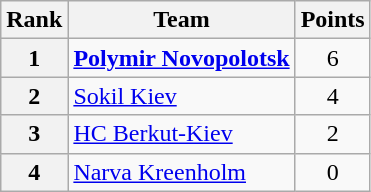<table class="wikitable" style="text-align: center;">
<tr>
<th>Rank</th>
<th>Team</th>
<th>Points</th>
</tr>
<tr>
<th>1</th>
<td style="text-align: left;"> <strong><a href='#'>Polymir Novopolotsk</a></strong></td>
<td>6</td>
</tr>
<tr>
<th>2</th>
<td style="text-align: left;"> <a href='#'>Sokil Kiev</a></td>
<td>4</td>
</tr>
<tr>
<th>3</th>
<td style="text-align: left;"> <a href='#'>HC Berkut-Kiev</a></td>
<td>2</td>
</tr>
<tr>
<th>4</th>
<td style="text-align: left;"> <a href='#'>Narva Kreenholm</a></td>
<td>0</td>
</tr>
</table>
